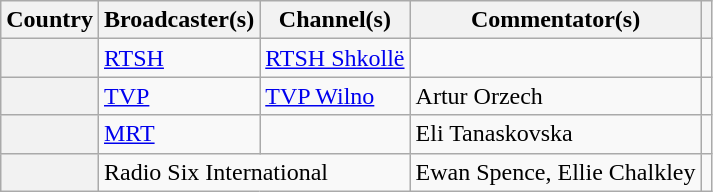<table class="wikitable plainrowheaders">
<tr>
<th scope="col">Country</th>
<th scope="col">Broadcaster(s)</th>
<th scope="col">Channel(s)</th>
<th scope="col">Commentator(s)</th>
<th scope="col"></th>
</tr>
<tr>
<th scope="row"></th>
<td><a href='#'>RTSH</a></td>
<td><a href='#'>RTSH Shkollë</a></td>
<td></td>
<td></td>
</tr>
<tr>
<th scope="row"></th>
<td><a href='#'>TVP</a></td>
<td><a href='#'>TVP Wilno</a></td>
<td>Artur Orzech</td>
<td></td>
</tr>
<tr>
<th scope="row"></th>
<td><a href='#'>MRT</a></td>
<td></td>
<td>Eli Tanaskovska</td>
<td></td>
</tr>
<tr>
<th scope="row"></th>
<td colspan="2">Radio Six International</td>
<td>Ewan Spence, Ellie Chalkley</td>
<td></td>
</tr>
</table>
